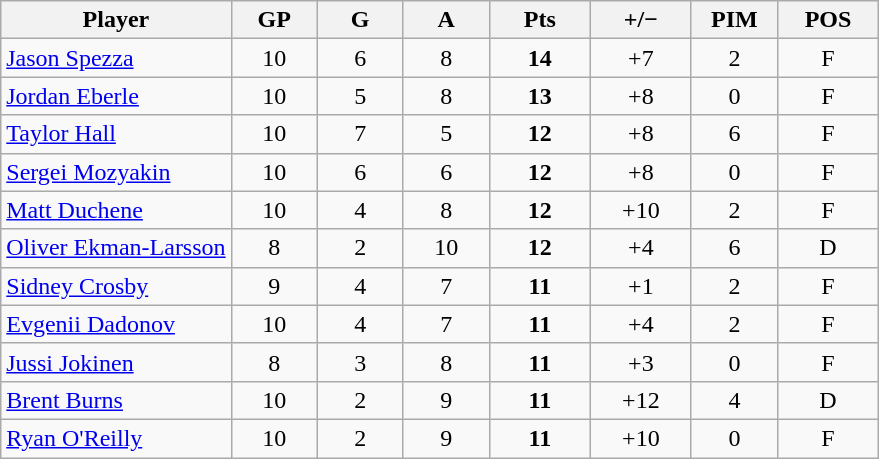<table class="wikitable sortable" style="text-align:center;">
<tr>
<th>Player</th>
<th style="width:50px;">GP</th>
<th style="width:50px;">G</th>
<th style="width:50px;">A</th>
<th style="width:60px;">Pts</th>
<th style="width:60px;">+/−</th>
<th style="width:50px;">PIM</th>
<th style="width:60px;">POS</th>
</tr>
<tr>
<td style="text-align:left;"> <a href='#'>Jason Spezza</a></td>
<td>10</td>
<td>6</td>
<td>8</td>
<td><strong>14</strong></td>
<td>+7</td>
<td>2</td>
<td>F</td>
</tr>
<tr>
<td style="text-align:left;"> <a href='#'>Jordan Eberle</a></td>
<td>10</td>
<td>5</td>
<td>8</td>
<td><strong>13</strong></td>
<td>+8</td>
<td>0</td>
<td>F</td>
</tr>
<tr>
<td style="text-align:left;"> <a href='#'>Taylor Hall</a></td>
<td>10</td>
<td>7</td>
<td>5</td>
<td><strong>12</strong></td>
<td>+8</td>
<td>6</td>
<td>F</td>
</tr>
<tr>
<td style="text-align:left;"> <a href='#'>Sergei Mozyakin</a></td>
<td>10</td>
<td>6</td>
<td>6</td>
<td><strong>12</strong></td>
<td>+8</td>
<td>0</td>
<td>F</td>
</tr>
<tr>
<td style="text-align:left;"> <a href='#'>Matt Duchene</a></td>
<td>10</td>
<td>4</td>
<td>8</td>
<td><strong>12</strong></td>
<td>+10</td>
<td>2</td>
<td>F</td>
</tr>
<tr>
<td style="text-align:left;"> <a href='#'>Oliver Ekman-Larsson</a></td>
<td>8</td>
<td>2</td>
<td>10</td>
<td><strong>12</strong></td>
<td>+4</td>
<td>6</td>
<td>D</td>
</tr>
<tr>
<td style="text-align:left;"> <a href='#'>Sidney Crosby</a></td>
<td>9</td>
<td>4</td>
<td>7</td>
<td><strong>11</strong></td>
<td>+1</td>
<td>2</td>
<td>F</td>
</tr>
<tr>
<td style="text-align:left;"> <a href='#'>Evgenii Dadonov</a></td>
<td>10</td>
<td>4</td>
<td>7</td>
<td><strong>11</strong></td>
<td>+4</td>
<td>2</td>
<td>F</td>
</tr>
<tr>
<td style="text-align:left;"> <a href='#'>Jussi Jokinen</a></td>
<td>8</td>
<td>3</td>
<td>8</td>
<td><strong>11</strong></td>
<td>+3</td>
<td>0</td>
<td>F</td>
</tr>
<tr>
<td style="text-align:left;"> <a href='#'>Brent Burns</a></td>
<td>10</td>
<td>2</td>
<td>9</td>
<td><strong>11</strong></td>
<td>+12</td>
<td>4</td>
<td>D</td>
</tr>
<tr>
<td style="text-align:left;"> <a href='#'>Ryan O'Reilly</a></td>
<td>10</td>
<td>2</td>
<td>9</td>
<td><strong>11</strong></td>
<td>+10</td>
<td>0</td>
<td>F</td>
</tr>
</table>
